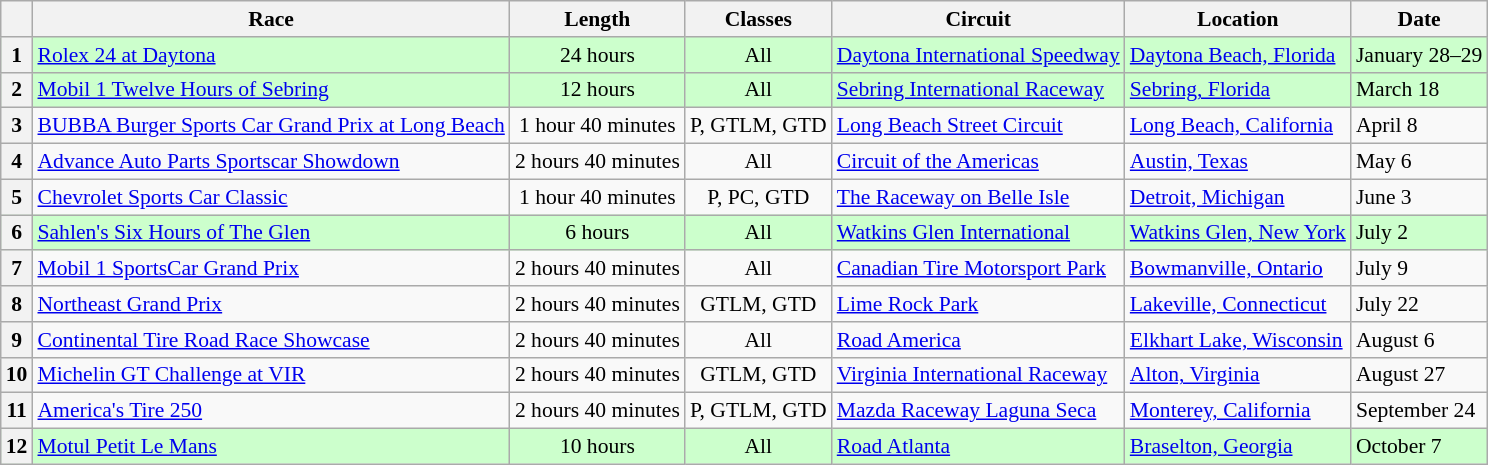<table class="wikitable" style="font-size: 90%">
<tr>
<th></th>
<th>Race</th>
<th>Length</th>
<th>Classes</th>
<th>Circuit</th>
<th>Location</th>
<th>Date</th>
</tr>
<tr style="background:#cfc;">
<th>1</th>
<td><a href='#'>Rolex 24 at Daytona</a></td>
<td align=center>24 hours</td>
<td align=center>All</td>
<td><a href='#'>Daytona International Speedway</a></td>
<td><a href='#'>Daytona Beach, Florida</a></td>
<td>January 28–29</td>
</tr>
<tr style="background:#cfc;">
<th>2</th>
<td><a href='#'>Mobil 1 Twelve Hours of Sebring</a></td>
<td align=center>12 hours</td>
<td align=center>All</td>
<td><a href='#'>Sebring International Raceway</a></td>
<td><a href='#'>Sebring, Florida</a></td>
<td>March 18</td>
</tr>
<tr>
<th>3</th>
<td><a href='#'>BUBBA Burger Sports Car Grand Prix at Long Beach</a></td>
<td align=center>1 hour 40 minutes</td>
<td align=center>P, GTLM, GTD</td>
<td><a href='#'>Long Beach Street Circuit</a></td>
<td><a href='#'>Long Beach, California</a></td>
<td>April 8</td>
</tr>
<tr>
<th>4</th>
<td><a href='#'>Advance Auto Parts Sportscar Showdown</a></td>
<td align=center>2 hours 40 minutes</td>
<td align=center>All</td>
<td><a href='#'>Circuit of the Americas</a></td>
<td><a href='#'>Austin, Texas</a></td>
<td>May 6</td>
</tr>
<tr>
<th>5</th>
<td><a href='#'>Chevrolet Sports Car Classic</a></td>
<td align=center>1 hour 40 minutes</td>
<td align=center>P, PC, GTD</td>
<td><a href='#'>The Raceway on Belle Isle</a></td>
<td><a href='#'>Detroit, Michigan</a></td>
<td>June 3</td>
</tr>
<tr style="background:#cfc;">
<th>6</th>
<td><a href='#'>Sahlen's Six Hours of The Glen</a></td>
<td align=center>6 hours</td>
<td align=center>All</td>
<td><a href='#'>Watkins Glen International</a></td>
<td><a href='#'>Watkins Glen, New York</a></td>
<td>July 2</td>
</tr>
<tr>
<th>7</th>
<td><a href='#'>Mobil 1 SportsCar Grand Prix</a></td>
<td align=center>2 hours 40 minutes</td>
<td align=center>All</td>
<td><a href='#'>Canadian Tire Motorsport Park</a></td>
<td><a href='#'>Bowmanville, Ontario</a></td>
<td>July 9</td>
</tr>
<tr>
<th>8</th>
<td><a href='#'>Northeast Grand Prix</a></td>
<td align=center>2 hours 40 minutes</td>
<td align=center>GTLM, GTD</td>
<td><a href='#'>Lime Rock Park</a></td>
<td><a href='#'>Lakeville, Connecticut</a></td>
<td>July 22</td>
</tr>
<tr>
<th>9</th>
<td><a href='#'>Continental Tire Road Race Showcase</a></td>
<td align=center>2 hours 40 minutes</td>
<td align=center>All</td>
<td><a href='#'>Road America</a></td>
<td><a href='#'>Elkhart Lake, Wisconsin</a></td>
<td>August 6</td>
</tr>
<tr>
<th>10</th>
<td><a href='#'>Michelin GT Challenge at VIR</a></td>
<td align=center>2 hours 40 minutes</td>
<td align=center>GTLM, GTD</td>
<td><a href='#'>Virginia International Raceway</a></td>
<td><a href='#'>Alton, Virginia</a></td>
<td>August 27</td>
</tr>
<tr>
<th>11</th>
<td><a href='#'>America's Tire 250</a></td>
<td align=center>2 hours 40 minutes</td>
<td align=center>P, GTLM, GTD</td>
<td><a href='#'>Mazda Raceway Laguna Seca</a></td>
<td><a href='#'>Monterey, California</a></td>
<td>September 24</td>
</tr>
<tr style="background:#cfc;">
<th>12</th>
<td><a href='#'>Motul Petit Le Mans</a></td>
<td align=center>10 hours</td>
<td align=center>All</td>
<td><a href='#'>Road Atlanta</a></td>
<td><a href='#'>Braselton, Georgia</a></td>
<td>October 7</td>
</tr>
</table>
